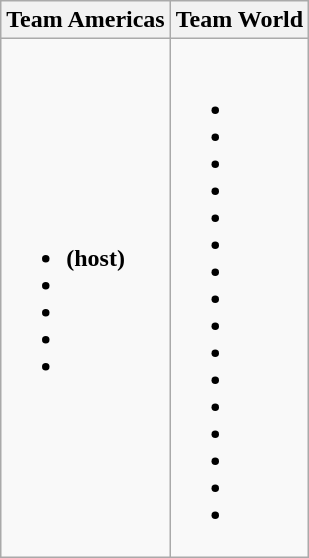<table class="wikitable">
<tr>
<th>Team Americas</th>
<th>Team World</th>
</tr>
<tr>
<td><br><ul><li> <strong>(host)</strong></li><li></li><li></li><li></li><li></li></ul></td>
<td><br><ul><li></li><li></li><li></li><li></li><li></li><li></li><li></li><li></li><li></li><li></li><li></li><li></li><li></li><li></li><li></li><li></li></ul></td>
</tr>
</table>
